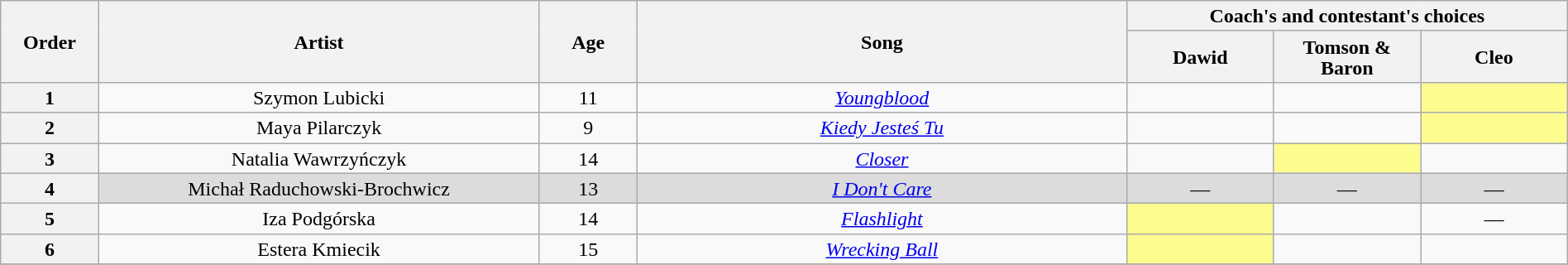<table class="wikitable" style="text-align:center; line-height:17px; width:100%;">
<tr>
<th scope="col" rowspan="2" style="width:04%;">Order</th>
<th scope="col" rowspan="2" style="width:18%;">Artist</th>
<th scope="col" rowspan="2" style="width:04%;">Age</th>
<th scope="col" rowspan="2" style="width:20%;">Song</th>
<th colspan="3">Coach's and contestant's choices</th>
</tr>
<tr>
<th style="width:06%;">Dawid</th>
<th style="width:06%;">Tomson & Baron</th>
<th style="width:06%;">Cleo</th>
</tr>
<tr>
<th>1</th>
<td>Szymon Lubicki</td>
<td>11</td>
<td><a href='#'><em>Youngblood</em></a></td>
<td><strong></strong></td>
<td><strong></strong></td>
<td style="background:#fdfc8f;"><strong></strong></td>
</tr>
<tr>
<th>2</th>
<td>Maya Pilarczyk</td>
<td>9</td>
<td><a href='#'><em>Kiedy Jesteś Tu</em></a></td>
<td><strong></strong></td>
<td><strong></strong></td>
<td style="background:#fdfc8f;"><strong></strong></td>
</tr>
<tr>
<th>3</th>
<td>Natalia Wawrzyńczyk</td>
<td>14</td>
<td><a href='#'><em>Closer</em></a></td>
<td><strong></strong></td>
<td style="background:#fdfc8f;"><strong></strong></td>
<td><strong></strong></td>
</tr>
<tr style="background:#DCDCDC;">
<th>4</th>
<td>Michał Raduchowski-Brochwicz</td>
<td>13</td>
<td><a href='#'><em>I Don't Care</em></a></td>
<td>—</td>
<td>—</td>
<td>—</td>
</tr>
<tr>
<th>5</th>
<td>Iza Podgórska</td>
<td>14</td>
<td><a href='#'><em>Flashlight</em></a></td>
<td style="background:#fdfc8f;"><strong></strong></td>
<td><strong></strong></td>
<td>—</td>
</tr>
<tr>
<th>6</th>
<td>Estera Kmiecik</td>
<td>15</td>
<td><a href='#'><em>Wrecking Ball</em></a></td>
<td style="background:#fdfc8f;"><strong></strong></td>
<td><strong></strong></td>
<td><strong></strong></td>
</tr>
<tr>
</tr>
</table>
